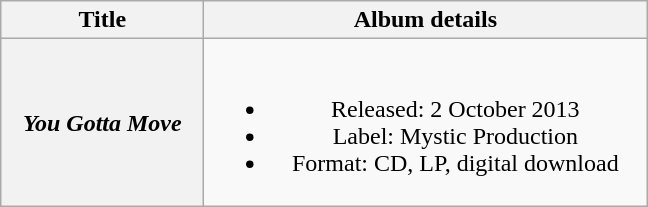<table class="wikitable plainrowheaders" style="text-align:center;" border="1">
<tr>
<th scope="col" style="width:8em;">Title</th>
<th scope="col" style="width:18em;">Album details</th>
</tr>
<tr>
<th scope="row"><em>You Gotta Move</em></th>
<td><br><ul><li>Released: 2 October 2013</li><li>Label: Mystic Production</li><li>Format: CD, LP, digital download</li></ul></td>
</tr>
</table>
